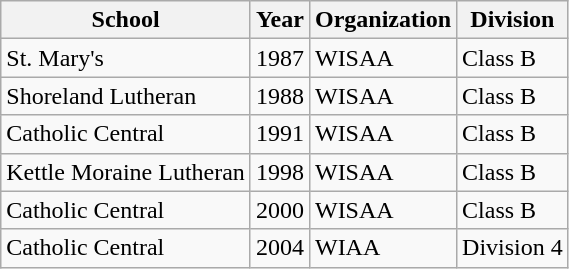<table class="wikitable">
<tr>
<th>School</th>
<th>Year</th>
<th>Organization</th>
<th>Division</th>
</tr>
<tr>
<td>St. Mary's</td>
<td>1987</td>
<td>WISAA</td>
<td>Class B</td>
</tr>
<tr>
<td>Shoreland Lutheran</td>
<td>1988</td>
<td>WISAA</td>
<td>Class B</td>
</tr>
<tr>
<td>Catholic Central</td>
<td>1991</td>
<td>WISAA</td>
<td>Class B</td>
</tr>
<tr>
<td>Kettle Moraine Lutheran</td>
<td>1998</td>
<td>WISAA</td>
<td>Class B</td>
</tr>
<tr>
<td>Catholic Central</td>
<td>2000</td>
<td>WISAA</td>
<td>Class B</td>
</tr>
<tr>
<td>Catholic Central</td>
<td>2004</td>
<td>WIAA</td>
<td>Division 4</td>
</tr>
</table>
